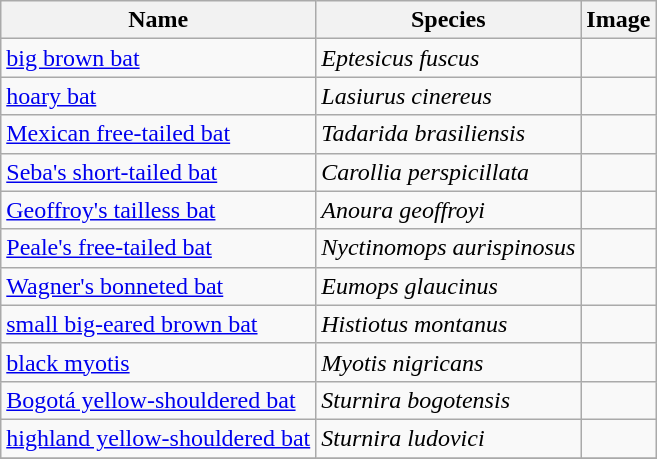<table class="wikitable sortable mw-collapsible mw-collapsed">
<tr>
<th>Name</th>
<th>Species</th>
<th>Image</th>
</tr>
<tr>
<td><a href='#'>big brown bat</a></td>
<td><em>Eptesicus fuscus</em></td>
<td></td>
</tr>
<tr>
<td><a href='#'>hoary bat</a></td>
<td><em>Lasiurus cinereus</em></td>
<td></td>
</tr>
<tr>
<td><a href='#'>Mexican free-tailed bat</a></td>
<td><em>Tadarida brasiliensis</em></td>
<td></td>
</tr>
<tr>
<td><a href='#'>Seba's short-tailed bat</a></td>
<td><em>Carollia perspicillata</em></td>
<td></td>
</tr>
<tr>
<td><a href='#'>Geoffroy's tailless bat</a></td>
<td><em>Anoura geoffroyi</em></td>
<td></td>
</tr>
<tr>
<td><a href='#'>Peale's free-tailed bat</a></td>
<td><em>Nyctinomops aurispinosus</em></td>
<td></td>
</tr>
<tr>
<td><a href='#'>Wagner's bonneted bat</a></td>
<td><em>Eumops glaucinus</em></td>
<td></td>
</tr>
<tr>
<td><a href='#'>small big-eared brown bat</a></td>
<td><em>Histiotus montanus</em></td>
<td></td>
</tr>
<tr>
<td><a href='#'>black myotis</a></td>
<td><em>Myotis nigricans</em></td>
<td></td>
</tr>
<tr>
<td><a href='#'>Bogotá yellow-shouldered bat</a></td>
<td><em>Sturnira bogotensis</em></td>
<td></td>
</tr>
<tr>
<td><a href='#'>highland yellow-shouldered bat</a></td>
<td><em>Sturnira ludovici</em></td>
<td></td>
</tr>
<tr>
</tr>
</table>
